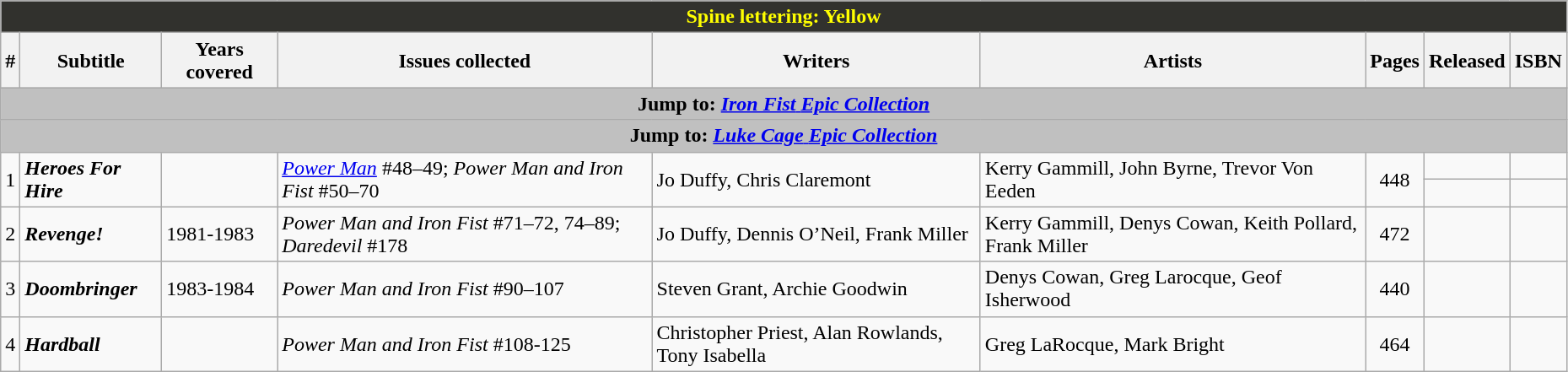<table class="wikitable sortable" width=98%>
<tr>
<th colspan=9 style="background-color: #31312D; color: yellow;">Spine lettering: Yellow</th>
</tr>
<tr>
<th class="unsortable">#</th>
<th class="unsortable">Subtitle</th>
<th>Years covered</th>
<th class="unsortable">Issues collected</th>
<th class="unsortable">Writers</th>
<th class="unsortable">Artists</th>
<th class="unsortable">Pages</th>
<th>Released</th>
<th class="unsortable">ISBN</th>
</tr>
<tr>
<th colspan=9 style="background-color: silver;">Jump to: <a href='#'><em>Iron Fist</em> <em>Epic Collection</em></a></th>
</tr>
<tr>
<th colspan=9 style="background-color: silver;">Jump to: <a href='#'><em>Luke Cage</em> <em>Epic Collection</em></a></th>
</tr>
<tr>
<td rowspan=2>1</td>
<td rowspan=2><strong><em>Heroes For Hire</em></strong></td>
<td rowspan=2></td>
<td rowspan=2><em><a href='#'>Power Man</a></em> #48–49; <em>Power Man and Iron Fist</em> #50–70</td>
<td rowspan=2>Jo Duffy, Chris Claremont</td>
<td rowspan=2>Kerry Gammill, John Byrne, Trevor Von Eeden</td>
<td style="text-align: center;" rowspan=2>448</td>
<td></td>
<td></td>
</tr>
<tr>
<td></td>
<td></td>
</tr>
<tr>
<td>2</td>
<td><strong><em>Revenge!</em></strong></td>
<td>1981-1983</td>
<td><em>Power Man and Iron Fist</em> #71–72, 74–89; <em>Daredevil</em> #178</td>
<td>Jo Duffy, Dennis O’Neil, Frank Miller</td>
<td>Kerry Gammill, Denys Cowan, Keith Pollard, Frank Miller</td>
<td style="text-align: center;">472</td>
<td></td>
<td></td>
</tr>
<tr>
<td>3</td>
<td><strong><em>Doombringer</em></strong></td>
<td>1983-1984</td>
<td><em>Power Man and Iron Fist</em> #90–107</td>
<td>Steven Grant, Archie Goodwin</td>
<td>Denys Cowan, Greg Larocque, Geof Isherwood</td>
<td style="text-align: center;">440</td>
<td></td>
<td></td>
</tr>
<tr>
<td>4</td>
<td><strong><em>Hardball</em></strong></td>
<td></td>
<td><em>Power Man and Iron Fist</em> #108-125</td>
<td>Christopher Priest, Alan Rowlands, Tony Isabella</td>
<td>Greg LaRocque, Mark Bright</td>
<td style="text-align: center;">464</td>
<td></td>
<td></td>
</tr>
</table>
